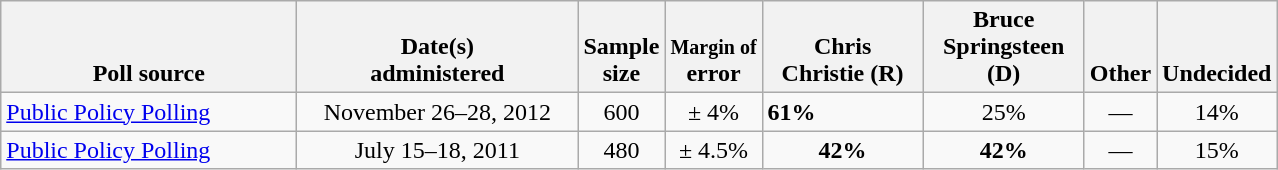<table class="wikitable">
<tr valign= bottom>
<th style="width:190px;">Poll source</th>
<th style="width:180px;">Date(s)<br>administered</th>
<th class=small>Sample<br>size</th>
<th><small>Margin of</small><br>error</th>
<th style="width:100px;">Chris<br>Christie (R)</th>
<th style="width:100px;">Bruce<br>Springsteen (D)</th>
<th>Other</th>
<th>Undecided</th>
</tr>
<tr>
<td><a href='#'>Public Policy Polling</a></td>
<td align=center>November 26–28, 2012</td>
<td align=center>600</td>
<td align=center>± 4%</td>
<td><strong>61%</strong></td>
<td align=center>25%</td>
<td align=center>—</td>
<td align=center>14%</td>
</tr>
<tr>
<td><a href='#'>Public Policy Polling</a></td>
<td align=center>July 15–18, 2011</td>
<td align=center>480</td>
<td align=center>± 4.5%</td>
<td align=center><strong>42%</strong></td>
<td align=center><strong>42%</strong></td>
<td align=center>—</td>
<td align=center>15%</td>
</tr>
</table>
